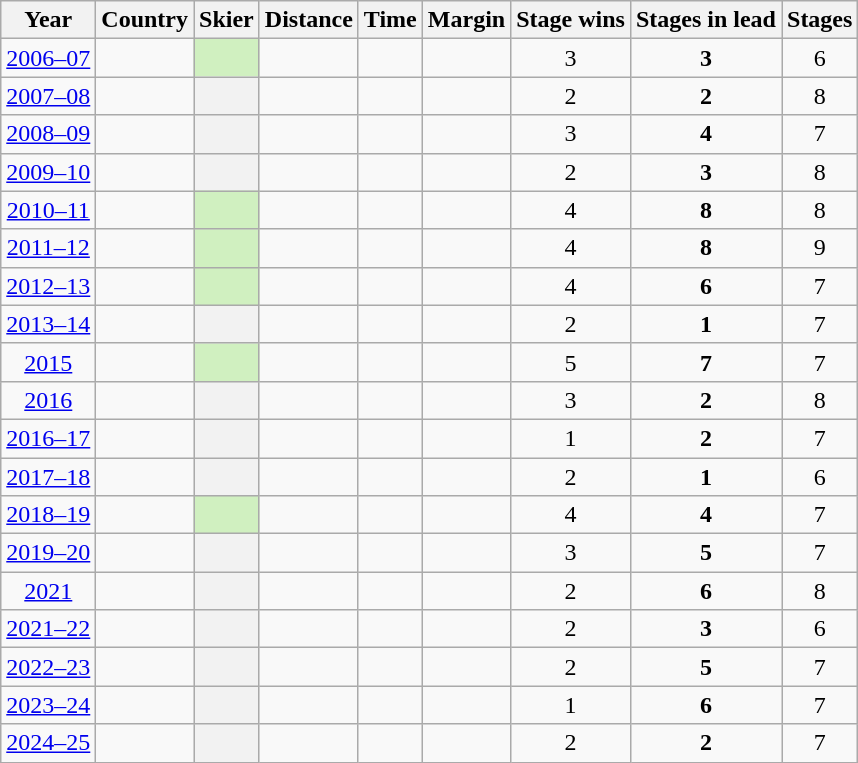<table class="wikitable plainrowheaders sortable">
<tr>
<th scope=col>Year</th>
<th scope=col>Country</th>
<th scope=col>Skier</th>
<th scope=col>Distance</th>
<th scope=col>Time</th>
<th scope=col>Margin</th>
<th scope=col>Stage wins</th>
<th scope=col>Stages in lead</th>
<th scope=col>Stages</th>
</tr>
<tr>
<td align=center><a href='#'>2006–07</a></td>
<td></td>
<th scope=row style=background:#D0F0C0><sup></sup></th>
<td></td>
<td align=right></td>
<td align=right></td>
<td align=center>3</td>
<td align=center><strong>3</strong></td>
<td align=center>6</td>
</tr>
<tr>
<td align=center><a href='#'>2007–08</a></td>
<td></td>
<th scope=row></th>
<td></td>
<td align=right></td>
<td align=right></td>
<td align=center>2</td>
<td align=center><strong>2</strong></td>
<td align=center>8</td>
</tr>
<tr>
<td align=center><a href='#'>2008–09</a></td>
<td></td>
<th scope=row></th>
<td></td>
<td align=right></td>
<td align=right></td>
<td align=center>3</td>
<td align=center><strong>4</strong></td>
<td align=center>7</td>
</tr>
<tr>
<td align=center><a href='#'>2009–10</a></td>
<td></td>
<th scope=row></th>
<td></td>
<td align=right></td>
<td align=right></td>
<td align=center>2</td>
<td align=center><strong>3</strong></td>
<td align=center>8</td>
</tr>
<tr>
<td align=center><a href='#'>2010–11</a></td>
<td></td>
<th scope=row style=background:#D0F0C0><sup></sup></th>
<td></td>
<td align=right></td>
<td align=right></td>
<td align=center>4</td>
<td align=center><strong>8</strong></td>
<td align=center>8</td>
</tr>
<tr>
<td align=center><a href='#'>2011–12</a></td>
<td></td>
<th scope=row style=background:#D0F0C0><sup></sup></th>
<td></td>
<td align=right></td>
<td align=right></td>
<td align=center>4</td>
<td align=center><strong>8</strong></td>
<td align=center>9</td>
</tr>
<tr>
<td align=center><a href='#'>2012–13</a></td>
<td></td>
<th scope=row style=background:#D0F0C0><sup></sup></th>
<td></td>
<td align=right></td>
<td align=right></td>
<td align=center>4</td>
<td align=center><strong>6</strong></td>
<td align=center>7</td>
</tr>
<tr>
<td align=center><a href='#'>2013–14</a></td>
<td></td>
<th scope=row></th>
<td></td>
<td align=right></td>
<td align=right></td>
<td align=center>2</td>
<td align=center><strong>1</strong></td>
<td align=center>7</td>
</tr>
<tr>
<td align=center><a href='#'>2015</a></td>
<td></td>
<th scope=row style=background:#D0F0C0><sup></sup></th>
<td></td>
<td align=right></td>
<td align=right></td>
<td align=center>5</td>
<td align=center><strong>7</strong></td>
<td align=center>7</td>
</tr>
<tr>
<td align=center><a href='#'>2016</a></td>
<td></td>
<th scope=row></th>
<td></td>
<td align=right></td>
<td align=right></td>
<td align=center>3</td>
<td align=center><strong>2</strong></td>
<td align=center>8</td>
</tr>
<tr>
<td align=center><a href='#'>2016–17</a></td>
<td></td>
<th scope=row></th>
<td></td>
<td align=right></td>
<td align=right></td>
<td align=center>1</td>
<td align=center><strong>2</strong></td>
<td align=center>7</td>
</tr>
<tr>
<td align=center><a href='#'>2017–18</a></td>
<td></td>
<th scope=row></th>
<td></td>
<td align=right></td>
<td align=right></td>
<td align=center>2</td>
<td align=center><strong>1</strong></td>
<td align=center>6</td>
</tr>
<tr>
<td align=center><a href='#'>2018–19</a></td>
<td></td>
<th scope=row style=background:#D0F0C0><sup></sup></th>
<td></td>
<td align=right></td>
<td align=right></td>
<td align=center>4</td>
<td align=center><strong>4</strong></td>
<td align=center>7</td>
</tr>
<tr>
<td align=center><a href='#'>2019–20</a></td>
<td></td>
<th scope=row></th>
<td></td>
<td align=right></td>
<td align=right></td>
<td align=center>3</td>
<td align=center><strong>5</strong></td>
<td align=center>7</td>
</tr>
<tr>
<td align=center><a href='#'>2021</a></td>
<td></td>
<th scope=row></th>
<td></td>
<td align=right></td>
<td align=right></td>
<td align=center>2</td>
<td align=center><strong>6</strong></td>
<td align=center>8</td>
</tr>
<tr>
<td align=center><a href='#'>2021–22</a></td>
<td></td>
<th scope=row></th>
<td></td>
<td align=right></td>
<td align=right></td>
<td align=center>2</td>
<td align=center><strong>3</strong></td>
<td align=center>6</td>
</tr>
<tr>
<td align=center><a href='#'>2022–23</a></td>
<td></td>
<th scope=row></th>
<td></td>
<td align=right></td>
<td align=right></td>
<td align=center>2</td>
<td align=center><strong>5</strong></td>
<td align=center>7</td>
</tr>
<tr>
<td align=center><a href='#'>2023–24</a></td>
<td></td>
<th scope=row></th>
<td></td>
<td align=right></td>
<td align=right></td>
<td align=center>1</td>
<td align=center><strong>6</strong></td>
<td align=center>7</td>
</tr>
<tr>
<td align=center><a href='#'>2024–25</a></td>
<td></td>
<th scope=row></th>
<td></td>
<td align=right></td>
<td align=right></td>
<td align=center>2</td>
<td align=center><strong>2</strong></td>
<td align=center>7</td>
</tr>
</table>
